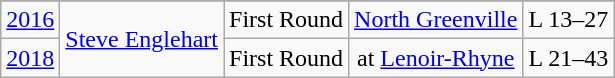<table class="wikitable" style="text-align:center;">
<tr>
</tr>
<tr>
<td><a href='#'>2016</a></td>
<td rowspan="2"><a href='#'>Steve Englehart</a></td>
<td>First Round</td>
<td><a href='#'>North Greenville</a></td>
<td>L 13–27</td>
</tr>
<tr>
<td><a href='#'>2018</a></td>
<td>First Round</td>
<td>at <a href='#'>Lenoir-Rhyne</a></td>
<td>L 21–43</td>
</tr>
</table>
